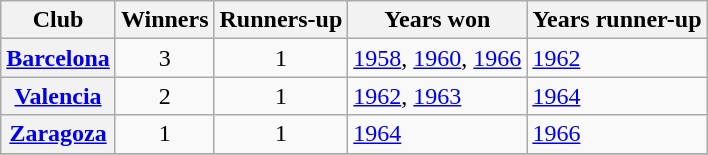<table class="wikitable plainrowheaders sortable">
<tr>
<th scope=col>Club</th>
<th scope=col>Winners</th>
<th scope=col>Runners-up</th>
<th scope=col class="unsortable">Years won</th>
<th scope=col class="unsortable">Years runner-up</th>
</tr>
<tr>
<th scope=row><a href='#'>Barcelona</a></th>
<td align=center>3</td>
<td align=center>1</td>
<td><a href='#'>1958</a>, <a href='#'>1960</a>, <a href='#'>1966</a></td>
<td><a href='#'>1962</a></td>
</tr>
<tr>
<th scope=row><a href='#'>Valencia</a></th>
<td align=center>2</td>
<td align=center>1</td>
<td><a href='#'>1962</a>, <a href='#'>1963</a></td>
<td><a href='#'>1964</a></td>
</tr>
<tr>
<th scope=row><a href='#'>Zaragoza</a></th>
<td align=center>1</td>
<td align=center>1</td>
<td><a href='#'>1964</a></td>
<td><a href='#'>1966</a></td>
</tr>
<tr>
</tr>
</table>
